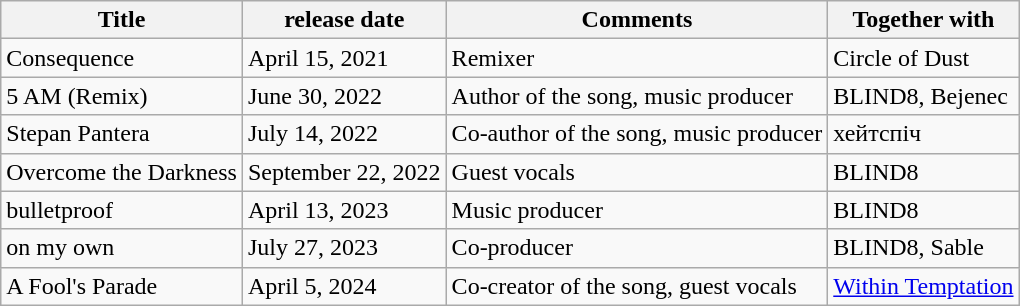<table class="wikitable">
<tr>
<th>Title</th>
<th>release date</th>
<th>Comments</th>
<th>Together with</th>
</tr>
<tr>
<td>Consequence</td>
<td>April 15, 2021</td>
<td>Remixer</td>
<td>Circle of Dust</td>
</tr>
<tr>
<td>5 AM (Remix)</td>
<td>June 30, 2022</td>
<td>Author of the song, music producer</td>
<td>BLIND8, Bejenec</td>
</tr>
<tr>
<td>Stepan Pantera</td>
<td>July 14, 2022</td>
<td>Co-author of the song, music producer</td>
<td>хейтспіч</td>
</tr>
<tr>
<td>Overcome the Darkness</td>
<td>September 22, 2022</td>
<td>Guest vocals</td>
<td>BLIND8</td>
</tr>
<tr>
<td>bulletproof</td>
<td>April 13, 2023</td>
<td>Music producer</td>
<td>BLIND8</td>
</tr>
<tr>
<td>on my own</td>
<td>July 27, 2023</td>
<td>Co-producer</td>
<td>BLIND8, Sable</td>
</tr>
<tr>
<td>A Fool's Parade</td>
<td>April 5, 2024</td>
<td>Co-creator of the song, guest vocals</td>
<td><a href='#'>Within Temptation</a></td>
</tr>
</table>
